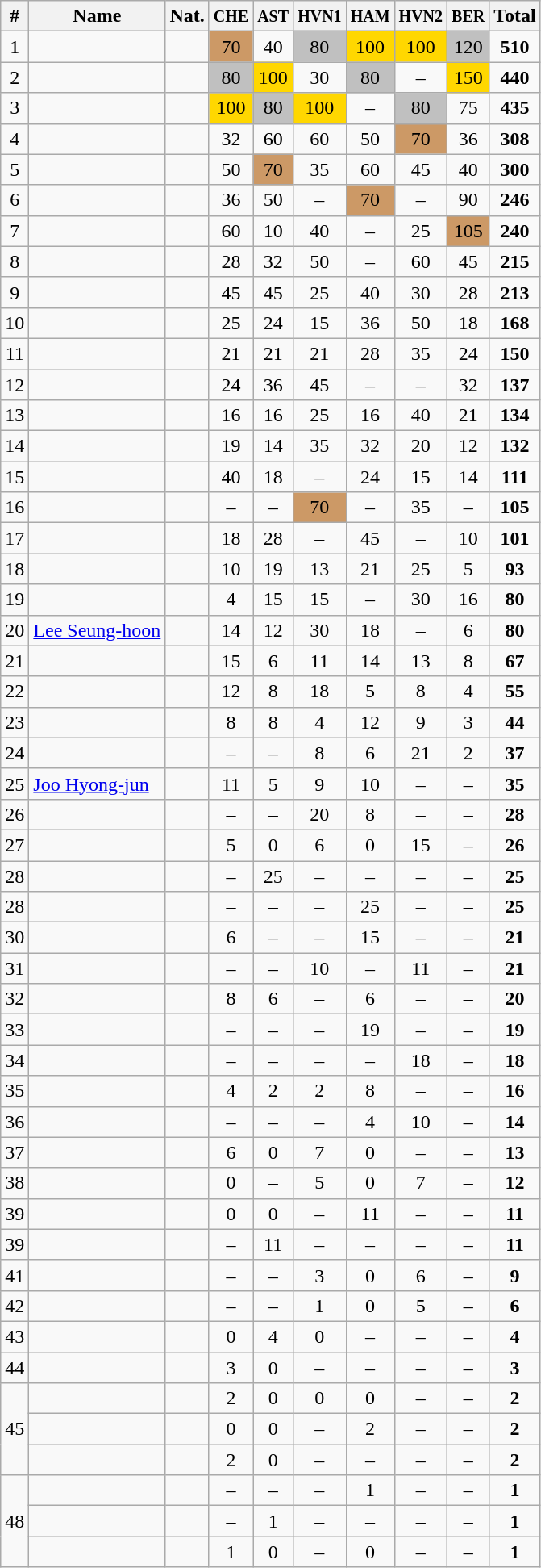<table class="wikitable sortable" style="text-align:center;">
<tr>
<th>#</th>
<th>Name</th>
<th>Nat.</th>
<th><small>CHE</small></th>
<th><small>AST</small></th>
<th><small>HVN1</small></th>
<th><small>HAM</small></th>
<th><small>HVN2</small></th>
<th><small>BER</small></th>
<th>Total</th>
</tr>
<tr>
<td>1</td>
<td align=left></td>
<td></td>
<td bgcolor=CC9966>70</td>
<td>40</td>
<td bgcolor="silver">80</td>
<td bgcolor="gold">100</td>
<td bgcolor="gold">100</td>
<td bgcolor="silver">120</td>
<td><strong>510</strong></td>
</tr>
<tr>
<td>2</td>
<td align=left></td>
<td></td>
<td bgcolor="silver">80</td>
<td bgcolor="gold">100</td>
<td>30</td>
<td bgcolor="silver">80</td>
<td>–</td>
<td bgcolor="gold">150</td>
<td><strong>440</strong></td>
</tr>
<tr>
<td>3</td>
<td align=left></td>
<td></td>
<td bgcolor="gold">100</td>
<td bgcolor="silver">80</td>
<td bgcolor="gold">100</td>
<td>–</td>
<td bgcolor="silver">80</td>
<td>75</td>
<td><strong>435</strong></td>
</tr>
<tr>
<td>4</td>
<td align=left></td>
<td></td>
<td>32</td>
<td>60</td>
<td>60</td>
<td>50</td>
<td bgcolor=CC9966>70</td>
<td>36</td>
<td><strong>308</strong></td>
</tr>
<tr>
<td>5</td>
<td align=left></td>
<td></td>
<td>50</td>
<td bgcolor=CC9966>70</td>
<td>35</td>
<td>60</td>
<td>45</td>
<td>40</td>
<td><strong>300</strong></td>
</tr>
<tr>
<td>6</td>
<td align=left></td>
<td></td>
<td>36</td>
<td>50</td>
<td>–</td>
<td bgcolor=CC9966>70</td>
<td>–</td>
<td>90</td>
<td><strong>246</strong></td>
</tr>
<tr>
<td>7</td>
<td align=left></td>
<td></td>
<td>60</td>
<td>10</td>
<td>40</td>
<td>–</td>
<td>25</td>
<td bgcolor=CC9966>105</td>
<td><strong>240</strong></td>
</tr>
<tr>
<td>8</td>
<td align=left></td>
<td></td>
<td>28</td>
<td>32</td>
<td>50</td>
<td>–</td>
<td>60</td>
<td>45</td>
<td><strong>215</strong></td>
</tr>
<tr>
<td>9</td>
<td align=left></td>
<td></td>
<td>45</td>
<td>45</td>
<td>25</td>
<td>40</td>
<td>30</td>
<td>28</td>
<td><strong>213</strong></td>
</tr>
<tr>
<td>10</td>
<td align=left></td>
<td></td>
<td>25</td>
<td>24</td>
<td>15</td>
<td>36</td>
<td>50</td>
<td>18</td>
<td><strong>168</strong></td>
</tr>
<tr>
<td>11</td>
<td align=left></td>
<td></td>
<td>21</td>
<td>21</td>
<td>21</td>
<td>28</td>
<td>35</td>
<td>24</td>
<td><strong>150</strong></td>
</tr>
<tr>
<td>12</td>
<td align=left></td>
<td></td>
<td>24</td>
<td>36</td>
<td>45</td>
<td>–</td>
<td>–</td>
<td>32</td>
<td><strong>137</strong></td>
</tr>
<tr>
<td>13</td>
<td align=left></td>
<td></td>
<td>16</td>
<td>16</td>
<td>25</td>
<td>16</td>
<td>40</td>
<td>21</td>
<td><strong>134</strong></td>
</tr>
<tr>
<td>14</td>
<td align=left></td>
<td></td>
<td>19</td>
<td>14</td>
<td>35</td>
<td>32</td>
<td>20</td>
<td>12</td>
<td><strong>132</strong></td>
</tr>
<tr>
<td>15</td>
<td align=left></td>
<td></td>
<td>40</td>
<td>18</td>
<td>–</td>
<td>24</td>
<td>15</td>
<td>14</td>
<td><strong>111</strong></td>
</tr>
<tr>
<td>16</td>
<td align=left></td>
<td></td>
<td>–</td>
<td>–</td>
<td bgcolor=CC9966>70</td>
<td>–</td>
<td>35</td>
<td>–</td>
<td><strong>105</strong></td>
</tr>
<tr>
<td>17</td>
<td align=left></td>
<td></td>
<td>18</td>
<td>28</td>
<td>–</td>
<td>45</td>
<td>–</td>
<td>10</td>
<td><strong>101</strong></td>
</tr>
<tr>
<td>18</td>
<td align=left></td>
<td></td>
<td>10</td>
<td>19</td>
<td>13</td>
<td>21</td>
<td>25</td>
<td>5</td>
<td><strong>93</strong></td>
</tr>
<tr>
<td>19</td>
<td align=left></td>
<td></td>
<td>4</td>
<td>15</td>
<td>15</td>
<td>–</td>
<td>30</td>
<td>16</td>
<td><strong>80</strong></td>
</tr>
<tr>
<td>20</td>
<td align=left><a href='#'>Lee Seung-hoon</a></td>
<td></td>
<td>14</td>
<td>12</td>
<td>30</td>
<td>18</td>
<td>–</td>
<td>6</td>
<td><strong>80</strong></td>
</tr>
<tr>
<td>21</td>
<td align=left></td>
<td></td>
<td>15</td>
<td>6</td>
<td>11</td>
<td>14</td>
<td>13</td>
<td>8</td>
<td><strong>67</strong></td>
</tr>
<tr>
<td>22</td>
<td align=left></td>
<td></td>
<td>12</td>
<td>8</td>
<td>18</td>
<td>5</td>
<td>8</td>
<td>4</td>
<td><strong>55</strong></td>
</tr>
<tr>
<td>23</td>
<td align=left></td>
<td></td>
<td>8</td>
<td>8</td>
<td>4</td>
<td>12</td>
<td>9</td>
<td>3</td>
<td><strong>44</strong></td>
</tr>
<tr>
<td>24</td>
<td align=left></td>
<td></td>
<td>–</td>
<td>–</td>
<td>8</td>
<td>6</td>
<td>21</td>
<td>2</td>
<td><strong>37</strong></td>
</tr>
<tr>
<td>25</td>
<td align=left><a href='#'>Joo Hyong-jun</a></td>
<td></td>
<td>11</td>
<td>5</td>
<td>9</td>
<td>10</td>
<td>–</td>
<td>–</td>
<td><strong>35</strong></td>
</tr>
<tr>
<td>26</td>
<td align=left></td>
<td></td>
<td>–</td>
<td>–</td>
<td>20</td>
<td>8</td>
<td>–</td>
<td>–</td>
<td><strong>28</strong></td>
</tr>
<tr>
<td>27</td>
<td align=left></td>
<td></td>
<td>5</td>
<td>0</td>
<td>6</td>
<td>0</td>
<td>15</td>
<td>–</td>
<td><strong>26</strong></td>
</tr>
<tr>
<td>28</td>
<td align=left></td>
<td></td>
<td>–</td>
<td>25</td>
<td>–</td>
<td>–</td>
<td>–</td>
<td>–</td>
<td><strong>25</strong></td>
</tr>
<tr>
<td>28</td>
<td align=left></td>
<td></td>
<td>–</td>
<td>–</td>
<td>–</td>
<td>25</td>
<td>–</td>
<td>–</td>
<td><strong>25</strong></td>
</tr>
<tr>
<td>30</td>
<td align=left></td>
<td></td>
<td>6</td>
<td>–</td>
<td>–</td>
<td>15</td>
<td>–</td>
<td>–</td>
<td><strong>21</strong></td>
</tr>
<tr>
<td>31</td>
<td align=left></td>
<td></td>
<td>–</td>
<td>–</td>
<td>10</td>
<td>–</td>
<td>11</td>
<td>–</td>
<td><strong>21</strong></td>
</tr>
<tr>
<td>32</td>
<td align=left></td>
<td></td>
<td>8</td>
<td>6</td>
<td>–</td>
<td>6</td>
<td>–</td>
<td>–</td>
<td><strong>20</strong></td>
</tr>
<tr>
<td>33</td>
<td align=left></td>
<td></td>
<td>–</td>
<td>–</td>
<td>–</td>
<td>19</td>
<td>–</td>
<td>–</td>
<td><strong>19</strong></td>
</tr>
<tr>
<td>34</td>
<td align=left></td>
<td></td>
<td>–</td>
<td>–</td>
<td>–</td>
<td>–</td>
<td>18</td>
<td>–</td>
<td><strong>18</strong></td>
</tr>
<tr>
<td>35</td>
<td align=left></td>
<td></td>
<td>4</td>
<td>2</td>
<td>2</td>
<td>8</td>
<td>–</td>
<td>–</td>
<td><strong>16</strong></td>
</tr>
<tr>
<td>36</td>
<td align=left></td>
<td></td>
<td>–</td>
<td>–</td>
<td>–</td>
<td>4</td>
<td>10</td>
<td>–</td>
<td><strong>14</strong></td>
</tr>
<tr>
<td>37</td>
<td align=left></td>
<td></td>
<td>6</td>
<td>0</td>
<td>7</td>
<td>0</td>
<td>–</td>
<td>–</td>
<td><strong>13</strong></td>
</tr>
<tr>
<td>38</td>
<td align=left></td>
<td></td>
<td>0</td>
<td>–</td>
<td>5</td>
<td>0</td>
<td>7</td>
<td>–</td>
<td><strong>12</strong></td>
</tr>
<tr>
<td>39</td>
<td align=left></td>
<td></td>
<td>0</td>
<td>0</td>
<td>–</td>
<td>11</td>
<td>–</td>
<td>–</td>
<td><strong>11</strong></td>
</tr>
<tr>
<td>39</td>
<td align=left></td>
<td></td>
<td>–</td>
<td>11</td>
<td>–</td>
<td>–</td>
<td>–</td>
<td>–</td>
<td><strong>11</strong></td>
</tr>
<tr>
<td>41</td>
<td align=left></td>
<td></td>
<td>–</td>
<td>–</td>
<td>3</td>
<td>0</td>
<td>6</td>
<td>–</td>
<td><strong>9</strong></td>
</tr>
<tr>
<td>42</td>
<td align=left></td>
<td></td>
<td>–</td>
<td>–</td>
<td>1</td>
<td>0</td>
<td>5</td>
<td>–</td>
<td><strong>6</strong></td>
</tr>
<tr>
<td>43</td>
<td align=left></td>
<td></td>
<td>0</td>
<td>4</td>
<td>0</td>
<td>–</td>
<td>–</td>
<td>–</td>
<td><strong>4</strong></td>
</tr>
<tr>
<td>44</td>
<td align=left></td>
<td></td>
<td>3</td>
<td>0</td>
<td>–</td>
<td>–</td>
<td>–</td>
<td>–</td>
<td><strong>3</strong></td>
</tr>
<tr>
<td rowspan=3>45</td>
<td align=left></td>
<td></td>
<td>2</td>
<td>0</td>
<td>0</td>
<td>0</td>
<td>–</td>
<td>–</td>
<td><strong>2</strong></td>
</tr>
<tr>
<td align=left></td>
<td></td>
<td>0</td>
<td>0</td>
<td>–</td>
<td>2</td>
<td>–</td>
<td>–</td>
<td><strong>2</strong></td>
</tr>
<tr>
<td align=left></td>
<td></td>
<td>2</td>
<td>0</td>
<td>–</td>
<td>–</td>
<td>–</td>
<td>–</td>
<td><strong>2</strong></td>
</tr>
<tr>
<td rowspan=3>48</td>
<td align=left></td>
<td></td>
<td>–</td>
<td>–</td>
<td>–</td>
<td>1</td>
<td>–</td>
<td>–</td>
<td><strong>1</strong></td>
</tr>
<tr>
<td align=left></td>
<td></td>
<td>–</td>
<td>1</td>
<td>–</td>
<td>–</td>
<td>–</td>
<td>–</td>
<td><strong>1</strong></td>
</tr>
<tr>
<td align=left></td>
<td></td>
<td>1</td>
<td>0</td>
<td>–</td>
<td>0</td>
<td>–</td>
<td>–</td>
<td><strong>1</strong></td>
</tr>
</table>
